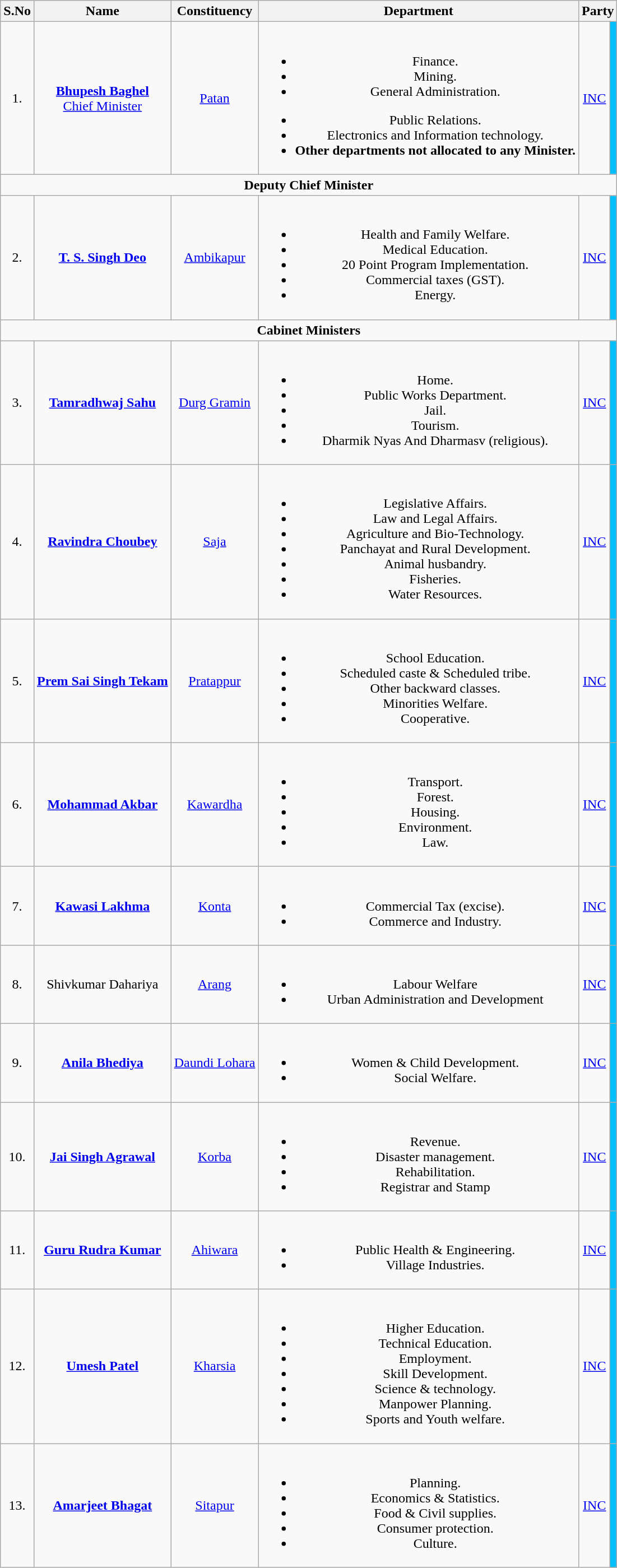<table class="wikitable sortable" style="text-align:center;">
<tr>
<th>S.No</th>
<th>Name</th>
<th>Constituency</th>
<th>Department</th>
<th colspan="2" scope="col">Party</th>
</tr>
<tr style="text-align:center; height:60px;">
<td>1.</td>
<td><strong><a href='#'>Bhupesh Baghel</a></strong><br><a href='#'>Chief Minister</a></td>
<td><a href='#'>Patan</a></td>
<td><br><ul><li>Finance.</li><li>Mining.</li><li>General Administration.</li></ul><ul><li>Public Relations.</li><li>Electronics and Information technology.</li><li><strong>Other departments not allocated to any Minister.</strong></li></ul></td>
<td><a href='#'>INC</a></td>
<td bgcolor=#00BFFF></td>
</tr>
<tr>
<td style="text-align: center;" colspan=6><strong>Deputy Chief Minister</strong></td>
</tr>
<tr>
<td>2.</td>
<td><strong><a href='#'>T. S. Singh Deo</a></strong></td>
<td><a href='#'>Ambikapur</a></td>
<td><br><ul><li>Health and Family Welfare.</li><li>Medical Education.</li><li>20 Point Program Implementation.</li><li>Commercial taxes (GST).</li><li>Energy.</li></ul></td>
<td><a href='#'>INC</a></td>
<td bgcolor=#00BFFF></td>
</tr>
<tr>
<td style="text-align: center;" colspan=6><strong>Cabinet Ministers</strong></td>
</tr>
<tr>
<td>3.</td>
<td><strong><a href='#'>Tamradhwaj Sahu</a></strong></td>
<td><a href='#'>Durg Gramin</a></td>
<td><br><ul><li>Home.</li><li>Public Works Department.</li><li>Jail.</li><li>Tourism.</li><li>Dharmik Nyas And Dharmasv (religious).</li></ul></td>
<td><a href='#'>INC</a></td>
<td bgcolor=#00BFFF></td>
</tr>
<tr>
<td>4.</td>
<td><strong><a href='#'>Ravindra Choubey</a></strong></td>
<td><a href='#'>Saja</a></td>
<td><br><ul><li>Legislative Affairs.</li><li>Law and Legal Affairs.</li><li>Agriculture and Bio-Technology.</li><li>Panchayat and Rural Development.</li><li>Animal husbandry.</li><li>Fisheries.</li><li>Water Resources.</li></ul></td>
<td><a href='#'>INC</a></td>
<td bgcolor=#00BFFF></td>
</tr>
<tr>
<td>5.</td>
<td><strong><a href='#'>Prem Sai Singh Tekam</a></strong></td>
<td><a href='#'>Pratappur</a></td>
<td><br><ul><li>School Education.</li><li>Scheduled caste & Scheduled tribe.</li><li>Other backward classes.</li><li>Minorities Welfare.</li><li>Cooperative.</li></ul></td>
<td><a href='#'>INC</a></td>
<td bgcolor=#00BFFF></td>
</tr>
<tr>
<td>6.</td>
<td><strong><a href='#'>Mohammad Akbar</a></strong></td>
<td><a href='#'>Kawardha</a></td>
<td><br><ul><li>Transport.</li><li>Forest.</li><li>Housing.</li><li>Environment.</li><li>Law.</li></ul></td>
<td><a href='#'>INC</a></td>
<td bgcolor=#00BFFF></td>
</tr>
<tr>
<td>7.</td>
<td><strong><a href='#'>Kawasi Lakhma</a></strong></td>
<td><a href='#'>Konta</a></td>
<td><br><ul><li>Commercial Tax (excise).</li><li>Commerce and Industry.</li></ul></td>
<td><a href='#'>INC</a></td>
<td bgcolor=#00BFFF></td>
</tr>
<tr>
<td>8.</td>
<td>Shivkumar Dahariya</td>
<td><a href='#'>Arang</a></td>
<td><br><ul><li>Labour Welfare</li><li>Urban Administration and Development</li></ul></td>
<td><a href='#'>INC</a></td>
<td bgcolor=#00BFFF></td>
</tr>
<tr>
<td>9.</td>
<td><strong><a href='#'>Anila Bhediya</a></strong></td>
<td><a href='#'>Daundi Lohara</a></td>
<td><br><ul><li>Women & Child Development.</li><li>Social Welfare.</li></ul></td>
<td><a href='#'>INC</a></td>
<td bgcolor=#00BFFF></td>
</tr>
<tr>
<td>10.</td>
<td><strong><a href='#'>Jai Singh Agrawal</a></strong></td>
<td><a href='#'>Korba</a></td>
<td><br><ul><li>Revenue.</li><li>Disaster management.</li><li>Rehabilitation.</li><li>Registrar and Stamp</li></ul></td>
<td><a href='#'>INC</a></td>
<td bgcolor=#00BFFF></td>
</tr>
<tr>
<td>11.</td>
<td><strong><a href='#'>Guru Rudra Kumar</a></strong></td>
<td><a href='#'>Ahiwara</a></td>
<td><br><ul><li>Public Health & Engineering.</li><li>Village Industries.</li></ul></td>
<td><a href='#'>INC</a></td>
<td bgcolor=#00BFFF></td>
</tr>
<tr>
<td>12.</td>
<td><strong><a href='#'>Umesh Patel</a></strong></td>
<td><a href='#'>Kharsia</a></td>
<td><br><ul><li>Higher Education.</li><li>Technical Education.</li><li>Employment.</li><li>Skill Development.</li><li>Science & technology.</li><li>Manpower Planning.</li><li>Sports and Youth welfare.</li></ul></td>
<td><a href='#'>INC</a></td>
<td bgcolor=#00BFFF></td>
</tr>
<tr>
<td>13.</td>
<td><strong><a href='#'>Amarjeet Bhagat</a></strong></td>
<td><a href='#'>Sitapur</a></td>
<td><br><ul><li>Planning.</li><li>Economics & Statistics.</li><li>Food & Civil supplies.</li><li>Consumer protection.</li><li>Culture.</li></ul></td>
<td><a href='#'>INC</a></td>
<td bgcolor=#00BFFF></td>
</tr>
</table>
